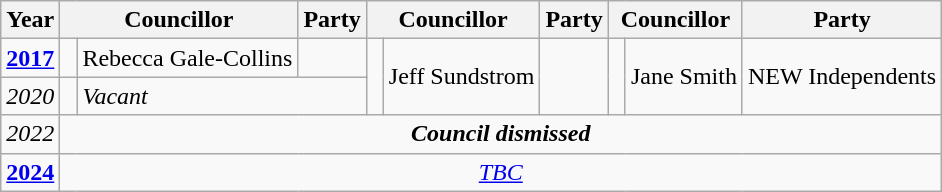<table class="wikitable">
<tr>
<th>Year</th>
<th colspan="2">Councillor</th>
<th>Party</th>
<th colspan="2">Councillor</th>
<th>Party</th>
<th colspan="2">Councillor</th>
<th>Party</th>
</tr>
<tr>
<td><strong><a href='#'>2017</a></strong></td>
<td rowspan="1" width="1px" > </td>
<td rowspan="1">Rebecca Gale-Collins</td>
<td rowspan="1"></td>
<td rowspan="2" width="1px" > </td>
<td rowspan="2">Jeff Sundstrom</td>
<td rowspan="2"></td>
<td rowspan="2" width="1px" > </td>
<td rowspan="2">Jane Smith</td>
<td rowspan="2">NEW Independents</td>
</tr>
<tr>
<td><em>2020</em></td>
<td></td>
<td colspan=2><em>Vacant</em></td>
</tr>
<tr>
<td><em>2022</em></td>
<td colspan=9; align=center><strong><em>Council dismissed</em></strong></td>
</tr>
<tr>
<td><strong><a href='#'>2024</a></strong></td>
<td colspan=9; align=center><em><a href='#'>TBC</a></em></td>
</tr>
</table>
